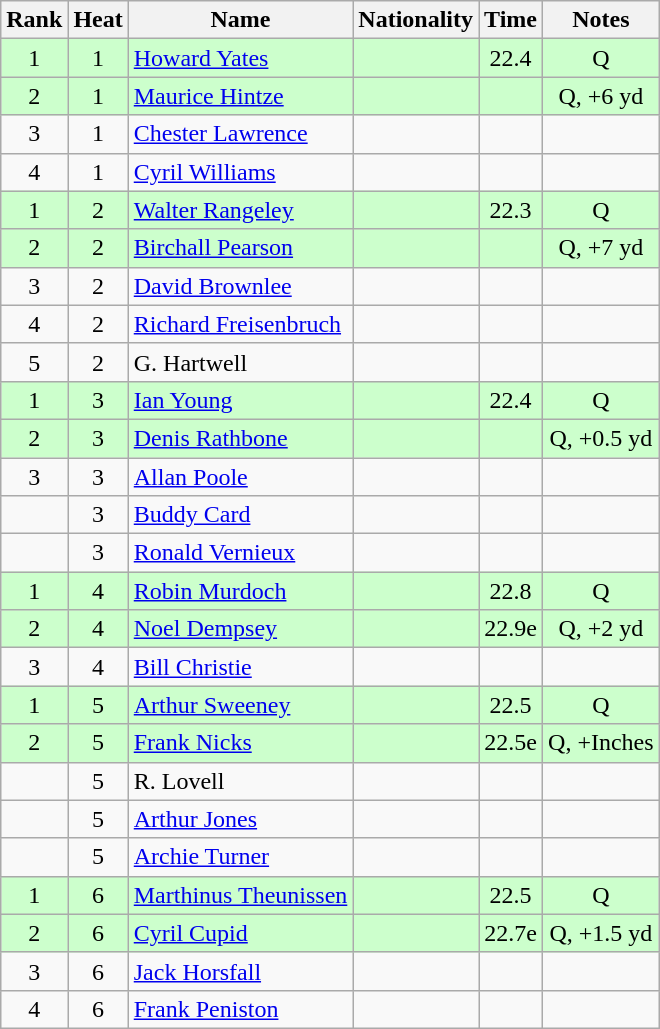<table class="wikitable sortable" style="text-align:center">
<tr>
<th>Rank</th>
<th>Heat</th>
<th>Name</th>
<th>Nationality</th>
<th>Time</th>
<th>Notes</th>
</tr>
<tr bgcolor=ccffcc>
<td>1</td>
<td>1</td>
<td align=left><a href='#'>Howard Yates</a></td>
<td align=left></td>
<td>22.4</td>
<td>Q</td>
</tr>
<tr bgcolor=ccffcc>
<td>2</td>
<td>1</td>
<td align=left><a href='#'>Maurice Hintze</a></td>
<td align=left></td>
<td></td>
<td>Q, +6 yd</td>
</tr>
<tr>
<td>3</td>
<td>1</td>
<td align=left><a href='#'>Chester Lawrence</a></td>
<td align=left></td>
<td></td>
<td></td>
</tr>
<tr>
<td>4</td>
<td>1</td>
<td align=left><a href='#'>Cyril Williams</a></td>
<td align=left></td>
<td></td>
<td></td>
</tr>
<tr bgcolor=ccffcc>
<td>1</td>
<td>2</td>
<td align=left><a href='#'>Walter Rangeley</a></td>
<td align=left></td>
<td>22.3</td>
<td>Q</td>
</tr>
<tr bgcolor=ccffcc>
<td>2</td>
<td>2</td>
<td align=left><a href='#'>Birchall Pearson</a></td>
<td align=left></td>
<td></td>
<td>Q, +7 yd</td>
</tr>
<tr>
<td>3</td>
<td>2</td>
<td align=left><a href='#'>David Brownlee</a></td>
<td align=left></td>
<td></td>
<td></td>
</tr>
<tr>
<td>4</td>
<td>2</td>
<td align=left><a href='#'>Richard Freisenbruch</a></td>
<td align=left></td>
<td></td>
<td></td>
</tr>
<tr>
<td>5</td>
<td>2</td>
<td align=left>G. Hartwell</td>
<td align=left></td>
<td></td>
<td></td>
</tr>
<tr bgcolor=ccffcc>
<td>1</td>
<td>3</td>
<td align=left><a href='#'>Ian Young</a></td>
<td align=left></td>
<td>22.4</td>
<td>Q</td>
</tr>
<tr bgcolor=ccffcc>
<td>2</td>
<td>3</td>
<td align=left><a href='#'>Denis Rathbone</a></td>
<td align=left></td>
<td></td>
<td>Q, +0.5 yd</td>
</tr>
<tr>
<td>3</td>
<td>3</td>
<td align=left><a href='#'>Allan Poole</a></td>
<td align=left></td>
<td></td>
<td></td>
</tr>
<tr>
<td></td>
<td>3</td>
<td align=left><a href='#'>Buddy Card</a></td>
<td align=left></td>
<td></td>
<td></td>
</tr>
<tr>
<td></td>
<td>3</td>
<td align=left><a href='#'>Ronald Vernieux</a></td>
<td align=left></td>
<td></td>
<td></td>
</tr>
<tr bgcolor=ccffcc>
<td>1</td>
<td>4</td>
<td align=left><a href='#'>Robin Murdoch</a></td>
<td align=left></td>
<td>22.8</td>
<td>Q</td>
</tr>
<tr bgcolor=ccffcc>
<td>2</td>
<td>4</td>
<td align=left><a href='#'>Noel Dempsey</a></td>
<td align=left></td>
<td>22.9e</td>
<td>Q, +2 yd</td>
</tr>
<tr>
<td>3</td>
<td>4</td>
<td align=left><a href='#'>Bill Christie</a></td>
<td align=left></td>
<td></td>
<td></td>
</tr>
<tr bgcolor=ccffcc>
<td>1</td>
<td>5</td>
<td align=left><a href='#'>Arthur Sweeney</a></td>
<td align=left></td>
<td>22.5</td>
<td>Q</td>
</tr>
<tr bgcolor=ccffcc>
<td>2</td>
<td>5</td>
<td align=left><a href='#'>Frank Nicks</a></td>
<td align=left></td>
<td>22.5e</td>
<td>Q, +Inches</td>
</tr>
<tr>
<td></td>
<td>5</td>
<td align=left>R. Lovell</td>
<td align=left></td>
<td></td>
<td></td>
</tr>
<tr>
<td></td>
<td>5</td>
<td align=left><a href='#'>Arthur Jones</a></td>
<td align=left></td>
<td></td>
<td></td>
</tr>
<tr>
<td></td>
<td>5</td>
<td align=left><a href='#'>Archie Turner</a></td>
<td align=left></td>
<td></td>
<td></td>
</tr>
<tr bgcolor=ccffcc>
<td>1</td>
<td>6</td>
<td align=left><a href='#'>Marthinus Theunissen</a></td>
<td align=left></td>
<td>22.5</td>
<td>Q</td>
</tr>
<tr bgcolor=ccffcc>
<td>2</td>
<td>6</td>
<td align=left><a href='#'>Cyril Cupid</a></td>
<td align=left></td>
<td>22.7e</td>
<td>Q, +1.5 yd</td>
</tr>
<tr>
<td>3</td>
<td>6</td>
<td align=left><a href='#'>Jack Horsfall</a></td>
<td align=left></td>
<td></td>
<td></td>
</tr>
<tr>
<td>4</td>
<td>6</td>
<td align=left><a href='#'>Frank Peniston</a></td>
<td align=left></td>
<td></td>
<td></td>
</tr>
</table>
